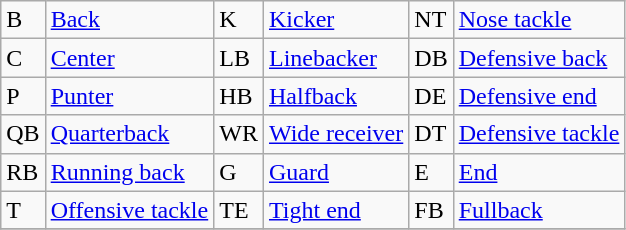<table class="wikitable">
<tr>
<td>B</td>
<td><a href='#'>Back</a></td>
<td>K</td>
<td><a href='#'>Kicker</a></td>
<td>NT</td>
<td><a href='#'>Nose tackle</a></td>
</tr>
<tr>
<td>C</td>
<td><a href='#'>Center</a></td>
<td>LB</td>
<td><a href='#'>Linebacker</a></td>
<td>DB</td>
<td><a href='#'>Defensive back</a></td>
</tr>
<tr>
<td>P</td>
<td><a href='#'>Punter</a></td>
<td>HB</td>
<td><a href='#'>Halfback</a></td>
<td>DE</td>
<td><a href='#'>Defensive end</a></td>
</tr>
<tr>
<td>QB</td>
<td><a href='#'>Quarterback</a></td>
<td>WR</td>
<td><a href='#'>Wide receiver</a></td>
<td>DT</td>
<td><a href='#'>Defensive tackle</a></td>
</tr>
<tr>
<td>RB</td>
<td><a href='#'>Running back</a></td>
<td>G</td>
<td><a href='#'>Guard</a></td>
<td>E</td>
<td><a href='#'>End</a></td>
</tr>
<tr>
<td>T</td>
<td><a href='#'>Offensive tackle</a></td>
<td>TE</td>
<td><a href='#'>Tight end</a></td>
<td>FB</td>
<td><a href='#'>Fullback</a></td>
</tr>
<tr>
</tr>
</table>
